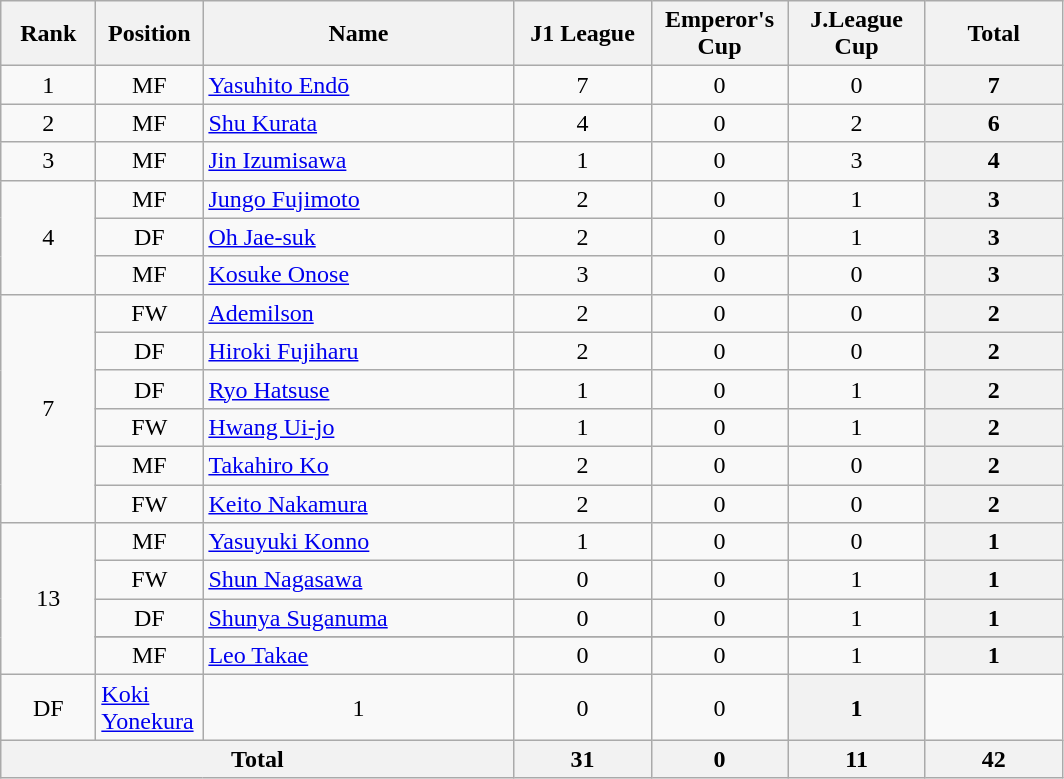<table class="wikitable" style="text-align: center;">
<tr>
<th style="width:56px;">Rank</th>
<th style="width:64px;">Position</th>
<th style="width:200px;">Name</th>
<th style="width:84px;">J1 League</th>
<th style="width:84px;">Emperor's Cup</th>
<th style="width:84px;">J.League Cup</th>
<th style="width:84px;"><strong>Total</strong></th>
</tr>
<tr>
<td>1</td>
<td>MF</td>
<td align=left> <a href='#'>Yasuhito Endō</a></td>
<td>7</td>
<td>0</td>
<td>0</td>
<th>7</th>
</tr>
<tr>
<td>2</td>
<td>MF</td>
<td align=left> <a href='#'>Shu Kurata</a></td>
<td>4</td>
<td>0</td>
<td>2</td>
<th>6</th>
</tr>
<tr>
<td>3</td>
<td>MF</td>
<td align=left> <a href='#'>Jin Izumisawa</a></td>
<td>1</td>
<td>0</td>
<td>3</td>
<th>4</th>
</tr>
<tr>
<td rowspan=3>4</td>
<td>MF</td>
<td align=left> <a href='#'>Jungo Fujimoto</a></td>
<td>2</td>
<td>0</td>
<td>1</td>
<th>3</th>
</tr>
<tr>
<td>DF</td>
<td align=left> <a href='#'>Oh Jae-suk</a></td>
<td>2</td>
<td>0</td>
<td>1</td>
<th>3</th>
</tr>
<tr>
<td>MF</td>
<td align=left> <a href='#'>Kosuke Onose</a></td>
<td>3</td>
<td>0</td>
<td>0</td>
<th>3</th>
</tr>
<tr>
<td rowspan="6">7</td>
<td>FW</td>
<td align=left> <a href='#'>Ademilson</a></td>
<td>2</td>
<td>0</td>
<td>0</td>
<th>2</th>
</tr>
<tr>
<td>DF</td>
<td align=left> <a href='#'>Hiroki Fujiharu</a></td>
<td>2</td>
<td>0</td>
<td>0</td>
<th>2</th>
</tr>
<tr>
<td>DF</td>
<td align=left> <a href='#'>Ryo Hatsuse</a></td>
<td>1</td>
<td>0</td>
<td>1</td>
<th>2</th>
</tr>
<tr>
<td>FW</td>
<td align=left> <a href='#'>Hwang Ui-jo</a></td>
<td>1</td>
<td>0</td>
<td>1</td>
<th>2</th>
</tr>
<tr>
<td>MF</td>
<td align=left> <a href='#'>Takahiro Ko</a></td>
<td>2</td>
<td>0</td>
<td>0</td>
<th>2</th>
</tr>
<tr>
<td>FW</td>
<td align=left> <a href='#'>Keito Nakamura</a></td>
<td>2</td>
<td>0</td>
<td>0</td>
<th>2</th>
</tr>
<tr>
<td rowspan="5">13</td>
<td>MF</td>
<td align=left> <a href='#'>Yasuyuki Konno</a></td>
<td>1</td>
<td>0</td>
<td>0</td>
<th>1</th>
</tr>
<tr>
<td>FW</td>
<td align=left> <a href='#'>Shun Nagasawa</a></td>
<td>0</td>
<td>0</td>
<td>1</td>
<th>1</th>
</tr>
<tr>
<td>DF</td>
<td align=left> <a href='#'>Shunya Suganuma</a></td>
<td>0</td>
<td>0</td>
<td>1</td>
<th>1</th>
</tr>
<tr>
</tr>
<tr>
<td>MF</td>
<td align=left> <a href='#'>Leo Takae</a></td>
<td>0</td>
<td>0</td>
<td>1</td>
<th>1</th>
</tr>
<tr>
<td>DF</td>
<td align=left> <a href='#'>Koki Yonekura</a></td>
<td>1</td>
<td>0</td>
<td>0</td>
<th>1</th>
</tr>
<tr>
<th colspan="3"><strong>Total</strong></th>
<th><strong>31</strong></th>
<th><strong>0</strong></th>
<th><strong>11</strong></th>
<th><strong>42</strong></th>
</tr>
</table>
